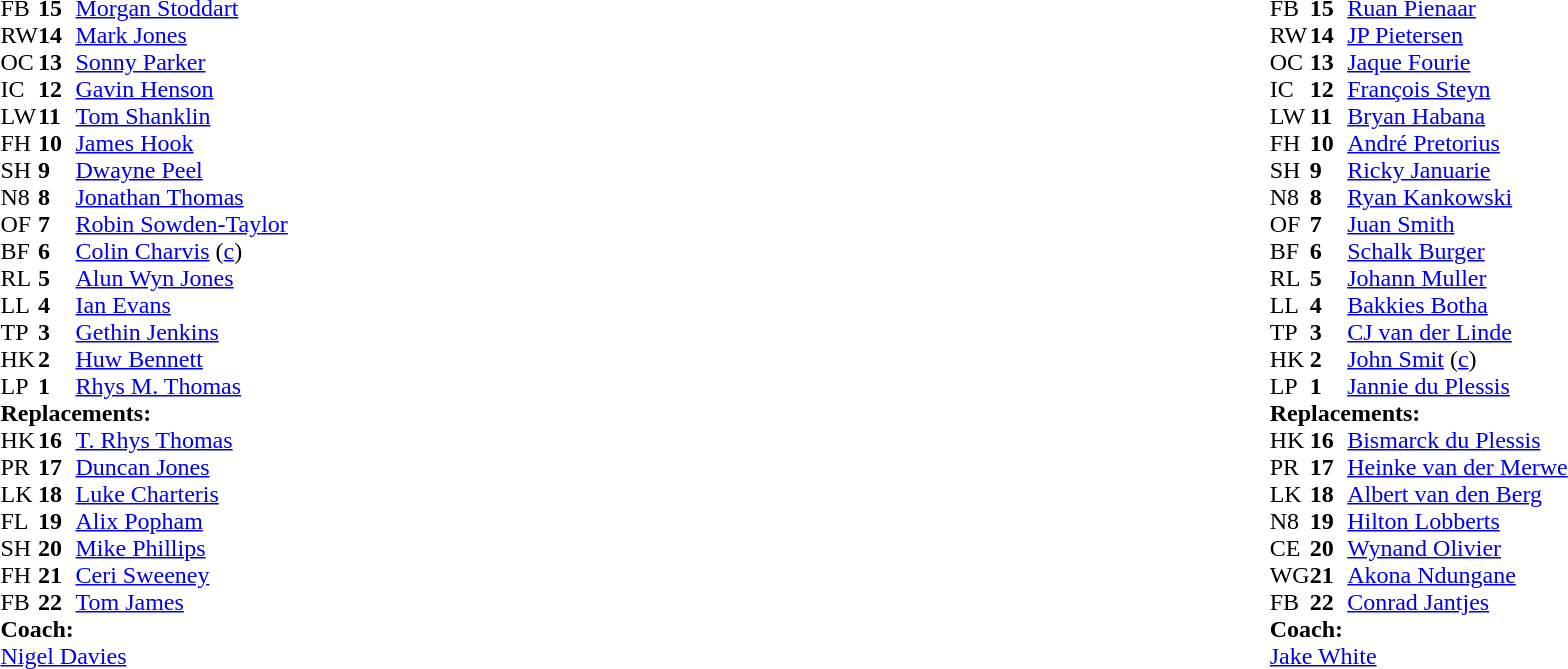<table width="100%">
<tr>
<td valign="top" width="50%"><br><table style="font-size: 100%" cellspacing="0" cellpadding="0">
<tr>
<th width="25"></th>
<th width="25"></th>
</tr>
<tr>
<td>FB</td>
<td><strong>15</strong></td>
<td><a href='#'>Morgan Stoddart</a></td>
<td></td>
<td></td>
</tr>
<tr>
<td>RW</td>
<td><strong>14</strong></td>
<td><a href='#'>Mark Jones</a></td>
</tr>
<tr>
<td>OC</td>
<td><strong>13</strong></td>
<td><a href='#'>Sonny Parker</a></td>
</tr>
<tr>
<td>IC</td>
<td><strong>12</strong></td>
<td><a href='#'>Gavin Henson</a></td>
</tr>
<tr>
<td>LW</td>
<td><strong>11</strong></td>
<td><a href='#'>Tom Shanklin</a></td>
</tr>
<tr>
<td>FH</td>
<td><strong>10</strong></td>
<td><a href='#'>James Hook</a></td>
<td></td>
<td></td>
</tr>
<tr>
<td>SH</td>
<td><strong>9</strong></td>
<td><a href='#'>Dwayne Peel</a></td>
<td></td>
<td></td>
</tr>
<tr>
<td>N8</td>
<td><strong>8</strong></td>
<td><a href='#'>Jonathan Thomas</a></td>
</tr>
<tr>
<td>OF</td>
<td><strong>7</strong></td>
<td><a href='#'>Robin Sowden-Taylor</a></td>
</tr>
<tr>
<td>BF</td>
<td><strong>6</strong></td>
<td><a href='#'>Colin Charvis</a> (<a href='#'>c</a>)</td>
<td></td>
<td></td>
</tr>
<tr>
<td>RL</td>
<td><strong>5</strong></td>
<td><a href='#'>Alun Wyn Jones</a></td>
</tr>
<tr>
<td>LL</td>
<td><strong>4</strong></td>
<td><a href='#'>Ian Evans</a></td>
<td></td>
<td></td>
</tr>
<tr>
<td>TP</td>
<td><strong>3</strong></td>
<td><a href='#'>Gethin Jenkins</a></td>
</tr>
<tr>
<td>HK</td>
<td><strong>2</strong></td>
<td><a href='#'>Huw Bennett</a></td>
<td></td>
<td></td>
</tr>
<tr>
<td>LP</td>
<td><strong>1</strong></td>
<td><a href='#'>Rhys M. Thomas</a></td>
<td></td>
<td></td>
</tr>
<tr>
<td colspan=3><strong>Replacements:</strong></td>
</tr>
<tr>
<td>HK</td>
<td><strong>16</strong></td>
<td><a href='#'>T. Rhys Thomas</a></td>
<td></td>
<td></td>
</tr>
<tr>
<td>PR</td>
<td><strong>17</strong></td>
<td><a href='#'>Duncan Jones</a></td>
<td></td>
<td></td>
</tr>
<tr>
<td>LK</td>
<td><strong>18</strong></td>
<td><a href='#'>Luke Charteris</a></td>
<td></td>
<td></td>
</tr>
<tr>
<td>FL</td>
<td><strong>19</strong></td>
<td><a href='#'>Alix Popham</a></td>
<td></td>
<td></td>
</tr>
<tr>
<td>SH</td>
<td><strong>20</strong></td>
<td><a href='#'>Mike Phillips</a></td>
<td></td>
<td></td>
</tr>
<tr>
<td>FH</td>
<td><strong>21</strong></td>
<td><a href='#'>Ceri Sweeney</a></td>
<td></td>
<td></td>
</tr>
<tr>
<td>FB</td>
<td><strong>22</strong></td>
<td><a href='#'>Tom James</a></td>
<td></td>
<td></td>
</tr>
<tr>
<td colspan=3><strong>Coach:</strong></td>
</tr>
<tr>
<td colspan="4"> <a href='#'>Nigel Davies</a></td>
</tr>
</table>
</td>
<td valign="top"></td>
<td valign="top" width="50%"><br><table style="font-size: 100%" cellspacing="0" cellpadding="0" align="center">
<tr>
<th width="25"></th>
<th width="25"></th>
</tr>
<tr>
<td>FB</td>
<td><strong>15</strong></td>
<td><a href='#'>Ruan Pienaar</a></td>
</tr>
<tr>
<td>RW</td>
<td><strong>14</strong></td>
<td><a href='#'>JP Pietersen</a></td>
<td></td>
<td></td>
</tr>
<tr>
<td>OC</td>
<td><strong>13</strong></td>
<td><a href='#'>Jaque Fourie</a></td>
</tr>
<tr>
<td>IC</td>
<td><strong>12</strong></td>
<td><a href='#'>François Steyn</a></td>
</tr>
<tr>
<td>LW</td>
<td><strong>11</strong></td>
<td><a href='#'>Bryan Habana</a></td>
</tr>
<tr>
<td>FH</td>
<td><strong>10</strong></td>
<td><a href='#'>André Pretorius</a></td>
<td></td>
<td></td>
</tr>
<tr>
<td>SH</td>
<td><strong>9</strong></td>
<td><a href='#'>Ricky Januarie</a></td>
<td></td>
<td></td>
</tr>
<tr>
<td>N8</td>
<td><strong>8</strong></td>
<td><a href='#'>Ryan Kankowski</a></td>
<td></td>
<td></td>
</tr>
<tr>
<td>OF</td>
<td><strong>7</strong></td>
<td><a href='#'>Juan Smith</a></td>
</tr>
<tr>
<td>BF</td>
<td><strong>6</strong></td>
<td><a href='#'>Schalk Burger</a></td>
</tr>
<tr>
<td>RL</td>
<td><strong>5</strong></td>
<td><a href='#'>Johann Muller</a></td>
</tr>
<tr>
<td>LL</td>
<td><strong>4</strong></td>
<td><a href='#'>Bakkies Botha</a></td>
<td></td>
<td></td>
</tr>
<tr>
<td>TP</td>
<td><strong>3</strong></td>
<td><a href='#'>CJ van der Linde</a></td>
<td></td>
<td></td>
</tr>
<tr>
<td>HK</td>
<td><strong>2</strong></td>
<td><a href='#'>John Smit</a> (<a href='#'>c</a>)</td>
</tr>
<tr>
<td>LP</td>
<td><strong>1</strong></td>
<td><a href='#'>Jannie du Plessis</a></td>
<td></td>
<td></td>
</tr>
<tr>
<td colspan=3><strong>Replacements:</strong></td>
</tr>
<tr>
<td>HK</td>
<td><strong>16</strong></td>
<td><a href='#'>Bismarck du Plessis</a></td>
<td></td>
<td></td>
</tr>
<tr>
<td>PR</td>
<td><strong>17</strong></td>
<td><a href='#'>Heinke van der Merwe</a></td>
<td></td>
<td></td>
</tr>
<tr>
<td>LK</td>
<td><strong>18</strong></td>
<td><a href='#'>Albert van den Berg</a></td>
<td></td>
<td></td>
</tr>
<tr>
<td>N8</td>
<td><strong>19</strong></td>
<td><a href='#'>Hilton Lobberts</a></td>
<td></td>
<td></td>
</tr>
<tr>
<td>CE</td>
<td><strong>20</strong></td>
<td><a href='#'>Wynand Olivier</a></td>
<td></td>
<td></td>
</tr>
<tr>
<td>WG</td>
<td><strong>21</strong></td>
<td><a href='#'>Akona Ndungane</a></td>
<td></td>
<td></td>
</tr>
<tr>
<td>FB</td>
<td><strong>22</strong></td>
<td><a href='#'>Conrad Jantjes</a></td>
<td></td>
<td></td>
</tr>
<tr>
<td colspan=3><strong>Coach:</strong></td>
</tr>
<tr>
<td colspan="4"> <a href='#'>Jake White</a></td>
</tr>
</table>
</td>
</tr>
</table>
